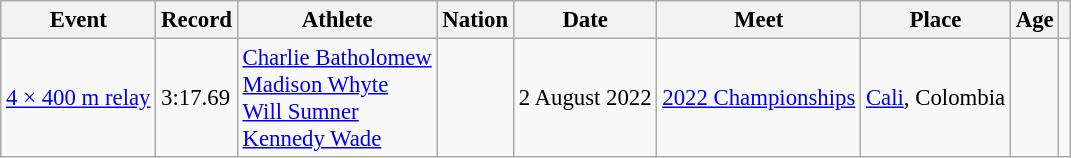<table class="wikitable" style="font-size:95%">
<tr>
<th>Event</th>
<th>Record</th>
<th>Athlete</th>
<th>Nation</th>
<th>Date</th>
<th>Meet</th>
<th>Place</th>
<th>Age</th>
<th></th>
</tr>
<tr>
<td><a href='#'>4 × 400 m relay</a></td>
<td>3:17.69 </td>
<td><a href='#'>Charlie Batholomew</a><br><a href='#'>Madison Whyte</a><br><a href='#'>Will Sumner</a><br><a href='#'>Kennedy Wade</a></td>
<td></td>
<td>2 August 2022</td>
<td><a href='#'>2022 Championships</a></td>
<td><a href='#'>Cali</a>, Colombia</td>
<td></td>
<td></td>
</tr>
</table>
